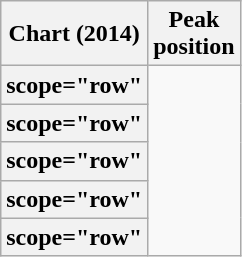<table class="wikitable sortable plainrowheaders">
<tr>
<th scope="col">Chart (2014)</th>
<th scope="col">Peak<br>position</th>
</tr>
<tr>
<th>scope="row" </th>
</tr>
<tr>
<th>scope="row" </th>
</tr>
<tr>
<th>scope="row" </th>
</tr>
<tr>
<th>scope="row" </th>
</tr>
<tr>
<th>scope="row" </th>
</tr>
</table>
